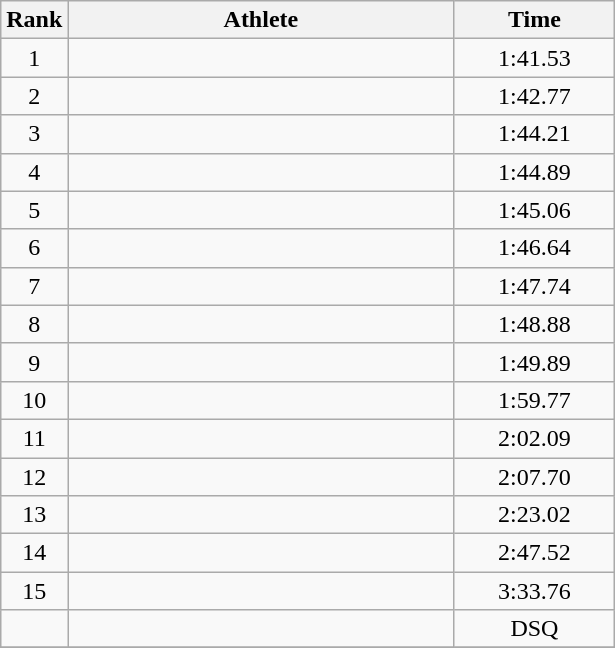<table class="wikitable" style="text-align:center;">
<tr>
<th width=25>Rank</th>
<th width=250>Athlete</th>
<th width=100>Time</th>
</tr>
<tr>
<td>1</td>
<td align="left"></td>
<td>1:41.53</td>
</tr>
<tr>
<td>2</td>
<td align="left"></td>
<td>1:42.77</td>
</tr>
<tr>
<td>3</td>
<td align="left"></td>
<td>1:44.21</td>
</tr>
<tr>
<td>4</td>
<td align="left"></td>
<td>1:44.89</td>
</tr>
<tr>
<td>5</td>
<td align="left"></td>
<td>1:45.06</td>
</tr>
<tr>
<td>6</td>
<td align="left"></td>
<td>1:46.64</td>
</tr>
<tr>
<td>7</td>
<td align="left"></td>
<td>1:47.74</td>
</tr>
<tr>
<td>8</td>
<td align="left"></td>
<td>1:48.88</td>
</tr>
<tr>
<td>9</td>
<td align="left"></td>
<td>1:49.89</td>
</tr>
<tr>
<td>10</td>
<td align="left"></td>
<td>1:59.77</td>
</tr>
<tr>
<td>11</td>
<td align="left"></td>
<td>2:02.09</td>
</tr>
<tr>
<td>12</td>
<td align="left"></td>
<td>2:07.70</td>
</tr>
<tr>
<td>13</td>
<td align="left"></td>
<td>2:23.02</td>
</tr>
<tr>
<td>14</td>
<td align="left"></td>
<td>2:47.52</td>
</tr>
<tr>
<td>15</td>
<td align="left"></td>
<td>3:33.76</td>
</tr>
<tr>
<td></td>
<td align="left"></td>
<td>DSQ</td>
</tr>
<tr>
</tr>
</table>
